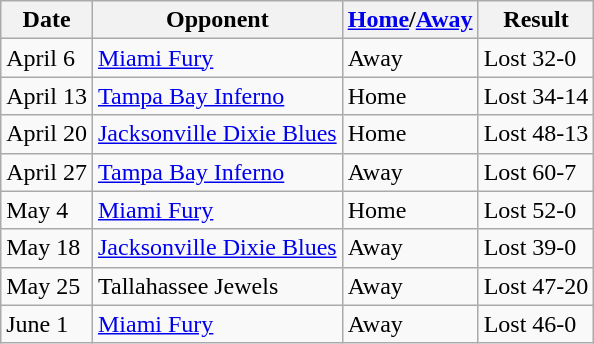<table class="wikitable">
<tr>
<th>Date</th>
<th>Opponent</th>
<th><a href='#'>Home</a>/<a href='#'>Away</a></th>
<th>Result</th>
</tr>
<tr>
<td>April 6</td>
<td><a href='#'>Miami Fury</a></td>
<td>Away</td>
<td>Lost 32-0</td>
</tr>
<tr>
<td>April 13</td>
<td><a href='#'>Tampa Bay Inferno</a></td>
<td>Home</td>
<td>Lost 34-14</td>
</tr>
<tr>
<td>April 20</td>
<td><a href='#'>Jacksonville Dixie Blues</a></td>
<td>Home</td>
<td>Lost 48-13</td>
</tr>
<tr>
<td>April 27</td>
<td><a href='#'>Tampa Bay Inferno</a></td>
<td>Away</td>
<td>Lost 60-7</td>
</tr>
<tr>
<td>May 4</td>
<td><a href='#'>Miami Fury</a></td>
<td>Home</td>
<td>Lost 52-0</td>
</tr>
<tr>
<td>May 18</td>
<td><a href='#'>Jacksonville Dixie Blues</a></td>
<td>Away</td>
<td>Lost 39-0</td>
</tr>
<tr>
<td>May 25</td>
<td>Tallahassee Jewels</td>
<td>Away</td>
<td>Lost 47-20</td>
</tr>
<tr>
<td>June 1</td>
<td><a href='#'>Miami Fury</a></td>
<td>Away</td>
<td>Lost 46-0</td>
</tr>
</table>
